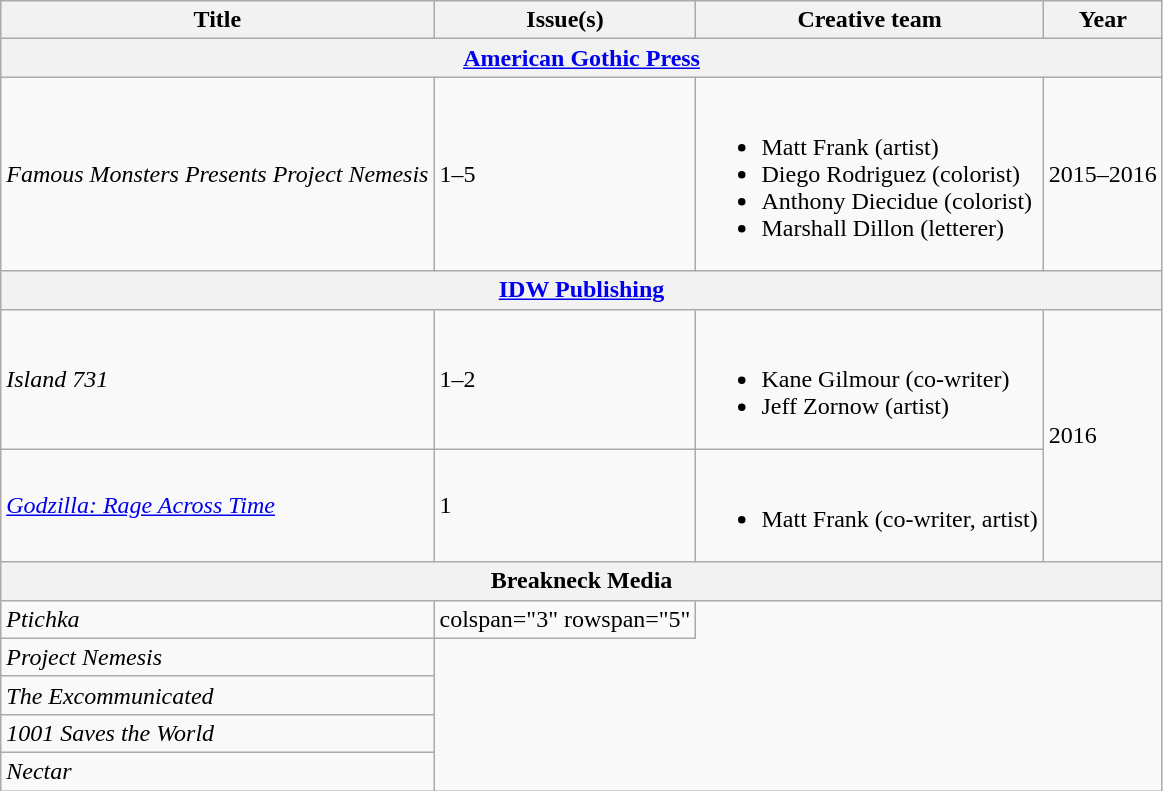<table class="wikitable">
<tr>
<th>Title</th>
<th>Issue(s)</th>
<th>Creative team</th>
<th>Year</th>
</tr>
<tr>
<th colspan="4"><a href='#'>American Gothic Press</a></th>
</tr>
<tr>
<td><em>Famous Monsters Presents Project Nemesis</em></td>
<td>1–5</td>
<td><br><ul><li>Matt Frank (artist)</li><li>Diego Rodriguez (colorist)</li><li>Anthony Diecidue (colorist)</li><li>Marshall Dillon (letterer)</li></ul></td>
<td>2015–2016</td>
</tr>
<tr>
<th colspan="4"><a href='#'>IDW Publishing</a></th>
</tr>
<tr>
<td><em>Island 731</em></td>
<td>1–2</td>
<td><br><ul><li>Kane Gilmour (co-writer)</li><li>Jeff Zornow (artist)</li></ul></td>
<td rowspan="2">2016</td>
</tr>
<tr>
<td><em><a href='#'>Godzilla: Rage Across Time</a></em></td>
<td>1</td>
<td><br><ul><li>Matt Frank (co-writer, artist)</li></ul></td>
</tr>
<tr>
<th colspan="4">Breakneck Media</th>
</tr>
<tr>
<td><em>Ptichka</em></td>
<td>colspan="3" rowspan="5" </td>
</tr>
<tr>
<td><em>Project Nemesis</em></td>
</tr>
<tr>
<td><em>The Excommunicated</em></td>
</tr>
<tr>
<td><em>1001 Saves the World</em></td>
</tr>
<tr>
<td><em>Nectar</em></td>
</tr>
</table>
